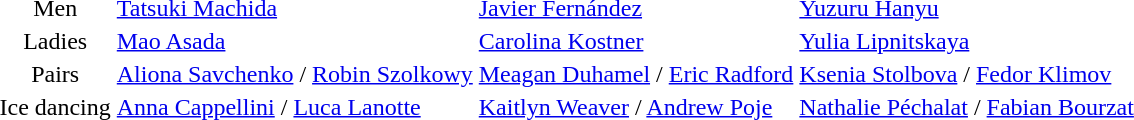<table>
<tr>
<td align=center>Men</td>
<td> <a href='#'>Tatsuki Machida</a></td>
<td> <a href='#'>Javier Fernández</a></td>
<td> <a href='#'>Yuzuru Hanyu</a></td>
</tr>
<tr>
<td align=center>Ladies</td>
<td> <a href='#'>Mao Asada</a></td>
<td> <a href='#'>Carolina Kostner</a></td>
<td> <a href='#'>Yulia Lipnitskaya</a></td>
</tr>
<tr>
<td align=center>Pairs</td>
<td> <a href='#'>Aliona Savchenko</a> / <a href='#'>Robin Szolkowy</a></td>
<td> <a href='#'>Meagan Duhamel</a> / <a href='#'>Eric Radford</a></td>
<td> <a href='#'>Ksenia Stolbova</a> / <a href='#'>Fedor Klimov</a></td>
</tr>
<tr>
<td align=center>Ice dancing</td>
<td> <a href='#'>Anna Cappellini</a> / <a href='#'>Luca Lanotte</a></td>
<td> <a href='#'>Kaitlyn Weaver</a> / <a href='#'>Andrew Poje</a></td>
<td> <a href='#'>Nathalie Péchalat</a> / <a href='#'>Fabian Bourzat</a></td>
</tr>
</table>
